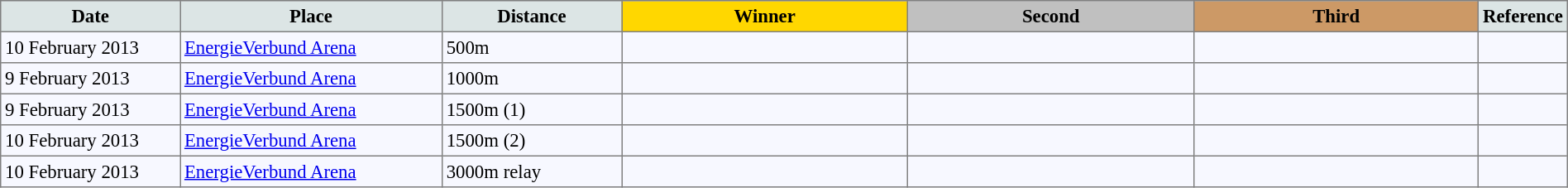<table bgcolor="#f7f8ff" cellpadding="3" cellspacing="0" border="1" style="font-size: 95%; border: gray solid 1px; border-collapse: collapse;">
<tr bgcolor="#CCCCCC">
<td align="center" bgcolor="#DCE5E5" width="150"><strong>Date</strong></td>
<td align="center" bgcolor="#DCE5E5" width="220"><strong>Place</strong></td>
<td align="center" bgcolor="#DCE5E5" width="150"><strong>Distance</strong></td>
<td align="center" bgcolor="gold" width="250"><strong>Winner</strong></td>
<td align="center" bgcolor="silver" width="250"><strong>Second</strong></td>
<td align="center" bgcolor="CC9966" width="250"><strong>Third</strong></td>
<td align="center" bgcolor="#DCE5E5" width="30"><strong>Reference</strong></td>
</tr>
<tr align="left">
<td>10 February 2013</td>
<td><a href='#'>EnergieVerbund Arena</a></td>
<td>500m</td>
<td></td>
<td></td>
<td></td>
<td></td>
</tr>
<tr align="left">
<td>9 February 2013</td>
<td><a href='#'>EnergieVerbund Arena</a></td>
<td>1000m</td>
<td></td>
<td></td>
<td></td>
<td></td>
</tr>
<tr align="left">
<td>9 February 2013</td>
<td><a href='#'>EnergieVerbund Arena</a></td>
<td>1500m (1)</td>
<td></td>
<td></td>
<td></td>
<td></td>
</tr>
<tr align="left">
<td>10 February 2013</td>
<td><a href='#'>EnergieVerbund Arena</a></td>
<td>1500m (2)</td>
<td></td>
<td></td>
<td></td>
<td></td>
</tr>
<tr align="left">
<td>10 February 2013</td>
<td><a href='#'>EnergieVerbund Arena</a></td>
<td>3000m relay</td>
<td></td>
<td></td>
<td></td>
<td></td>
</tr>
</table>
